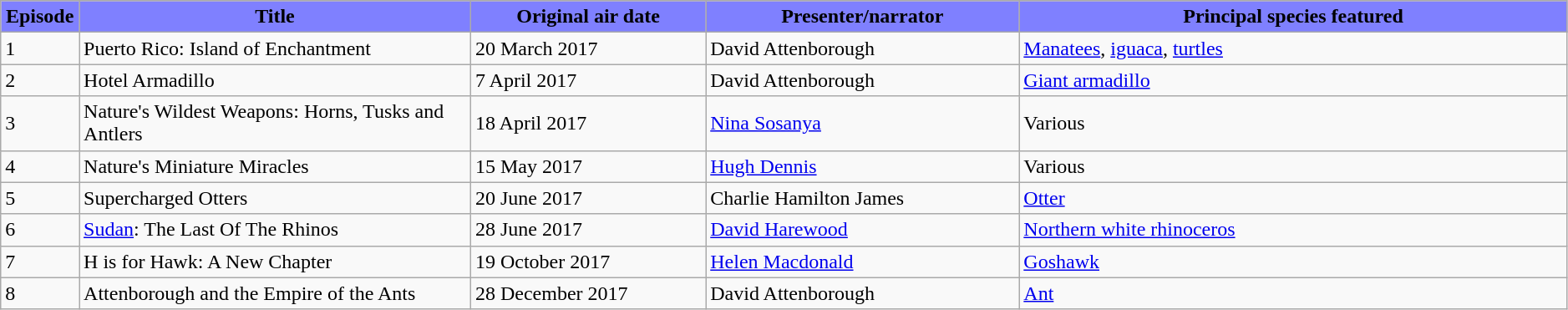<table class="wikitable plainrowheaders" width=99%>
<tr style="background:#fdd;">
<th style="background-color: #7F80FF" width="5%">Episode</th>
<th style="background-color: #7F80FF" width="25%">Title</th>
<th style="background-color: #7F80FF" width="15%">Original air date</th>
<th style="background-color: #7F80FF" width="20%">Presenter/narrator</th>
<th style="background-color: #7F80FF" width="35%">Principal species featured</th>
</tr>
<tr>
<td>1</td>
<td>Puerto Rico: Island of Enchantment</td>
<td>20 March 2017</td>
<td>David Attenborough</td>
<td><a href='#'>Manatees</a>, <a href='#'>iguaca</a>, <a href='#'>turtles</a></td>
</tr>
<tr>
<td>2</td>
<td>Hotel Armadillo</td>
<td>7 April 2017</td>
<td>David Attenborough</td>
<td><a href='#'>Giant armadillo</a></td>
</tr>
<tr>
<td>3</td>
<td>Nature's Wildest Weapons: Horns, Tusks and Antlers</td>
<td>18 April 2017</td>
<td><a href='#'>Nina Sosanya</a></td>
<td>Various</td>
</tr>
<tr>
<td>4</td>
<td>Nature's Miniature Miracles</td>
<td>15 May 2017</td>
<td><a href='#'>Hugh Dennis</a></td>
<td>Various</td>
</tr>
<tr>
<td>5</td>
<td>Supercharged Otters</td>
<td>20 June 2017</td>
<td>Charlie Hamilton James</td>
<td><a href='#'>Otter</a></td>
</tr>
<tr>
<td>6</td>
<td><a href='#'>Sudan</a>: The Last Of The Rhinos</td>
<td>28 June 2017</td>
<td><a href='#'>David Harewood</a></td>
<td><a href='#'>Northern white rhinoceros</a></td>
</tr>
<tr>
<td>7</td>
<td>H is for Hawk: A New Chapter</td>
<td>19 October 2017</td>
<td><a href='#'>Helen Macdonald</a></td>
<td><a href='#'>Goshawk</a></td>
</tr>
<tr>
<td>8</td>
<td>Attenborough and the Empire of the Ants</td>
<td>28 December 2017</td>
<td>David Attenborough</td>
<td><a href='#'>Ant</a></td>
</tr>
</table>
